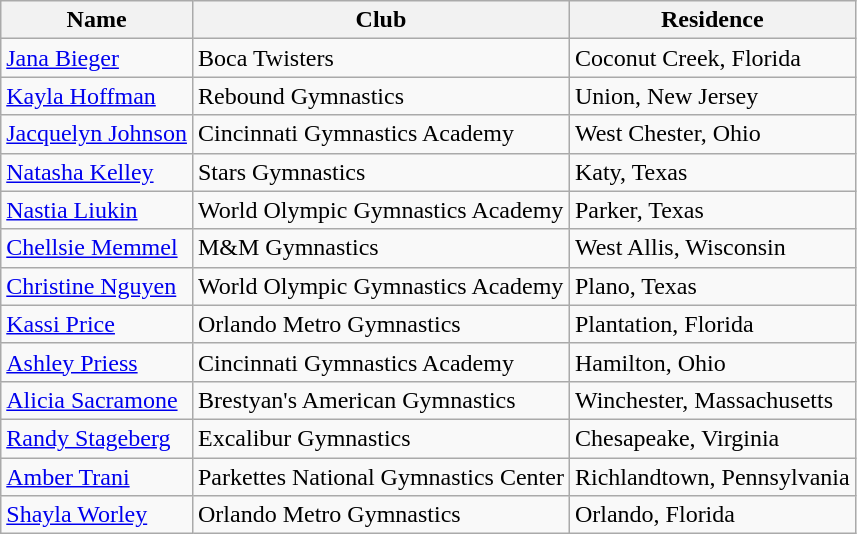<table class="wikitable">
<tr>
<th>Name</th>
<th>Club</th>
<th>Residence</th>
</tr>
<tr>
<td><a href='#'>Jana Bieger</a></td>
<td>Boca Twisters</td>
<td>Coconut Creek, Florida</td>
</tr>
<tr>
<td><a href='#'>Kayla Hoffman</a></td>
<td>Rebound Gymnastics</td>
<td>Union, New Jersey</td>
</tr>
<tr>
<td><a href='#'>Jacquelyn Johnson</a></td>
<td>Cincinnati Gymnastics Academy</td>
<td>West Chester, Ohio</td>
</tr>
<tr>
<td><a href='#'>Natasha Kelley</a></td>
<td>Stars Gymnastics</td>
<td>Katy, Texas</td>
</tr>
<tr>
<td><a href='#'>Nastia Liukin</a></td>
<td>World Olympic Gymnastics Academy</td>
<td>Parker, Texas</td>
</tr>
<tr>
<td><a href='#'>Chellsie Memmel</a></td>
<td>M&M Gymnastics</td>
<td>West Allis, Wisconsin</td>
</tr>
<tr>
<td><a href='#'>Christine Nguyen</a></td>
<td>World Olympic Gymnastics Academy</td>
<td>Plano, Texas</td>
</tr>
<tr>
<td><a href='#'>Kassi Price</a></td>
<td>Orlando Metro Gymnastics</td>
<td>Plantation, Florida</td>
</tr>
<tr>
<td><a href='#'>Ashley Priess</a></td>
<td>Cincinnati Gymnastics Academy</td>
<td>Hamilton, Ohio</td>
</tr>
<tr>
<td><a href='#'>Alicia Sacramone</a></td>
<td>Brestyan's American Gymnastics</td>
<td>Winchester, Massachusetts</td>
</tr>
<tr>
<td><a href='#'>Randy Stageberg</a></td>
<td>Excalibur Gymnastics</td>
<td>Chesapeake, Virginia</td>
</tr>
<tr>
<td><a href='#'>Amber Trani</a></td>
<td>Parkettes National Gymnastics Center</td>
<td>Richlandtown, Pennsylvania</td>
</tr>
<tr>
<td><a href='#'>Shayla Worley</a></td>
<td>Orlando Metro Gymnastics</td>
<td>Orlando, Florida</td>
</tr>
</table>
